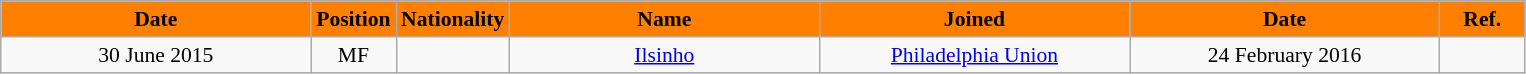<table class="wikitable"  style="text-align:center; font-size:90%; ">
<tr>
<th style="background:#FF8000; color:black; width:200px;">Date</th>
<th style="background:#FF8000; color:black; width:50px;">Position</th>
<th style="background:#FF8000; color:black; width:50px;">Nationality</th>
<th style="background:#FF8000; color:black; width:200px;">Name</th>
<th style="background:#FF8000; color:black; width:200px;">Joined</th>
<th style="background:#FF8000; color:black; width:200px;">Date</th>
<th style="background:#FF8000; color:black; width:50px;">Ref.</th>
</tr>
<tr>
<td>30 June 2015</td>
<td>MF</td>
<td></td>
<td><a href='#'>Ilsinho</a></td>
<td><a href='#'>Philadelphia Union</a></td>
<td>24 February 2016</td>
<td></td>
</tr>
</table>
